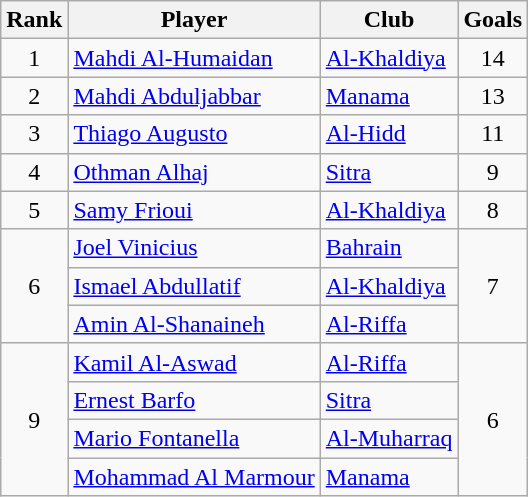<table class="wikitable" style="text-align:center;">
<tr>
<th>Rank</th>
<th>Player</th>
<th>Club</th>
<th>Goals</th>
</tr>
<tr>
<td>1</td>
<td align="left"> <a href='#'>Mahdi Al-Humaidan</a></td>
<td align="left"><a href='#'>Al-Khaldiya</a></td>
<td>14</td>
</tr>
<tr>
<td>2</td>
<td align="left"> <a href='#'>Mahdi Abduljabbar</a></td>
<td align="left"><a href='#'>Manama</a></td>
<td>13</td>
</tr>
<tr>
<td>3</td>
<td align=left> <a href='#'>Thiago Augusto</a></td>
<td align=left><a href='#'>Al-Hidd</a></td>
<td>11</td>
</tr>
<tr>
<td>4</td>
<td align="left"> <a href='#'>Othman Alhaj</a></td>
<td align="left"><a href='#'>Sitra</a></td>
<td>9</td>
</tr>
<tr>
<td>5</td>
<td align=left> <a href='#'>Samy Frioui</a></td>
<td align=left><a href='#'>Al-Khaldiya</a></td>
<td>8</td>
</tr>
<tr>
<td rowspan=3>6</td>
<td align=left> <a href='#'>Joel Vinicius</a></td>
<td align=left><a href='#'>Bahrain</a></td>
<td rowspan=3>7</td>
</tr>
<tr>
<td align=left> <a href='#'>Ismael Abdullatif</a></td>
<td align=left><a href='#'>Al-Khaldiya</a></td>
</tr>
<tr>
<td align=left> <a href='#'>Amin Al-Shanaineh</a></td>
<td align=left><a href='#'>Al-Riffa</a></td>
</tr>
<tr>
<td rowspan="4">9</td>
<td align=left> <a href='#'>Kamil Al-Aswad</a></td>
<td align=left><a href='#'>Al-Riffa</a></td>
<td rowspan="4">6</td>
</tr>
<tr>
<td align=left> <a href='#'>Ernest Barfo</a></td>
<td align=left><a href='#'>Sitra</a></td>
</tr>
<tr>
<td align="left"> <a href='#'>Mario Fontanella</a></td>
<td align="left"><a href='#'>Al-Muharraq</a></td>
</tr>
<tr>
<td align="left"> <a href='#'>Mohammad Al Marmour</a></td>
<td align="left"><a href='#'>Manama</a></td>
</tr>
</table>
